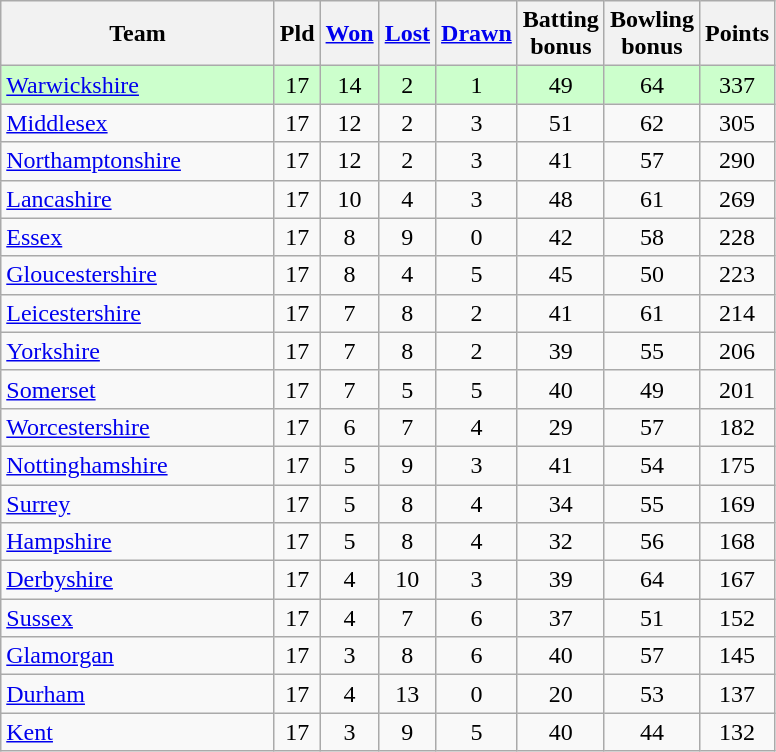<table class="wikitable" style="text-align:center;">
<tr>
<th width=175>Team</th>
<th width=20 abbr="Played">Pld</th>
<th width=20 abbr="Won"><a href='#'>Won</a></th>
<th width=20 abbr="Lost"><a href='#'>Lost</a></th>
<th width=20 abbr="Drawn"><a href='#'>Drawn</a></th>
<th width=20 abbr="Bonus points">Batting bonus</th>
<th width=20 abbr="Bonus points">Bowling bonus</th>
<th width=20 abbr="Points">Points</th>
</tr>
<tr style="background:#ccffcc;">
<td style="text-align:left;"><a href='#'>Warwickshire</a></td>
<td>17</td>
<td>14</td>
<td>2</td>
<td>1</td>
<td>49</td>
<td>64</td>
<td>337</td>
</tr>
<tr>
<td style="text-align:left;"><a href='#'>Middlesex</a></td>
<td>17</td>
<td>12</td>
<td>2</td>
<td>3</td>
<td>51</td>
<td>62</td>
<td>305</td>
</tr>
<tr>
<td style="text-align:left;"><a href='#'>Northamptonshire</a></td>
<td>17</td>
<td>12</td>
<td>2</td>
<td>3</td>
<td>41</td>
<td>57</td>
<td>290</td>
</tr>
<tr>
<td style="text-align:left;"><a href='#'>Lancashire</a></td>
<td>17</td>
<td>10</td>
<td>4</td>
<td>3</td>
<td>48</td>
<td>61</td>
<td>269</td>
</tr>
<tr>
<td style="text-align:left;"><a href='#'>Essex</a></td>
<td>17</td>
<td>8</td>
<td>9</td>
<td>0</td>
<td>42</td>
<td>58</td>
<td>228</td>
</tr>
<tr>
<td style="text-align:left;"><a href='#'>Gloucestershire</a></td>
<td>17</td>
<td>8</td>
<td>4</td>
<td>5</td>
<td>45</td>
<td>50</td>
<td>223</td>
</tr>
<tr>
<td style="text-align:left;"><a href='#'>Leicestershire</a></td>
<td>17</td>
<td>7</td>
<td>8</td>
<td>2</td>
<td>41</td>
<td>61</td>
<td>214</td>
</tr>
<tr>
<td style="text-align:left;"><a href='#'>Yorkshire</a></td>
<td>17</td>
<td>7</td>
<td>8</td>
<td>2</td>
<td>39</td>
<td>55</td>
<td>206</td>
</tr>
<tr>
<td style="text-align:left;"><a href='#'>Somerset</a></td>
<td>17</td>
<td>7</td>
<td>5</td>
<td>5</td>
<td>40</td>
<td>49</td>
<td>201</td>
</tr>
<tr>
<td style="text-align:left;"><a href='#'>Worcestershire</a></td>
<td>17</td>
<td>6</td>
<td>7</td>
<td>4</td>
<td>29</td>
<td>57</td>
<td>182</td>
</tr>
<tr>
<td style="text-align:left;"><a href='#'>Nottinghamshire</a></td>
<td>17</td>
<td>5</td>
<td>9</td>
<td>3</td>
<td>41</td>
<td>54</td>
<td>175</td>
</tr>
<tr>
<td style="text-align:left;"><a href='#'>Surrey</a></td>
<td>17</td>
<td>5</td>
<td>8</td>
<td>4</td>
<td>34</td>
<td>55</td>
<td>169</td>
</tr>
<tr>
<td style="text-align:left;"><a href='#'>Hampshire</a></td>
<td>17</td>
<td>5</td>
<td>8</td>
<td>4</td>
<td>32</td>
<td>56</td>
<td>168</td>
</tr>
<tr>
<td style="text-align:left;"><a href='#'>Derbyshire</a></td>
<td>17</td>
<td>4</td>
<td>10</td>
<td>3</td>
<td>39</td>
<td>64</td>
<td>167</td>
</tr>
<tr>
<td style="text-align:left;"><a href='#'>Sussex</a></td>
<td>17</td>
<td>4</td>
<td>7</td>
<td>6</td>
<td>37</td>
<td>51</td>
<td>152</td>
</tr>
<tr>
<td style="text-align:left;"><a href='#'>Glamorgan</a></td>
<td>17</td>
<td>3</td>
<td>8</td>
<td>6</td>
<td>40</td>
<td>57</td>
<td>145</td>
</tr>
<tr>
<td style="text-align:left;"><a href='#'>Durham</a></td>
<td>17</td>
<td>4</td>
<td>13</td>
<td>0</td>
<td>20</td>
<td>53</td>
<td>137</td>
</tr>
<tr>
<td style="text-align:left;"><a href='#'>Kent</a></td>
<td>17</td>
<td>3</td>
<td>9</td>
<td>5</td>
<td>40</td>
<td>44</td>
<td>132</td>
</tr>
</table>
